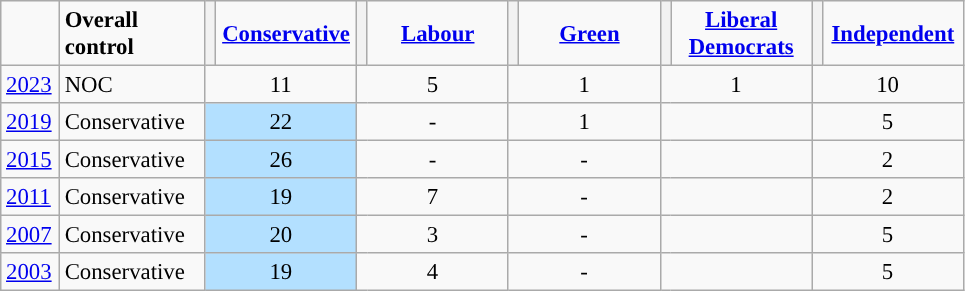<table class="wikitable" style="text-align:left; padding-left:1em; font-size: 95%">
<tr>
<td width=32></td>
<td width=90><strong>Overall control</strong></td>
<th style="background-color: "></th>
<td width=87 align="center"><strong><a href='#'>Conservative</a></strong></td>
<th style="background-color: "></th>
<td width=87 align="center"><strong><a href='#'>Labour</a></strong></td>
<th style="background-color: "></th>
<td width=87 align="center"><strong><a href='#'>Green</a></strong></td>
<th style="background-color: "></th>
<td width=87 align="center"><strong><a href='#'>Liberal Democrats</a></strong></td>
<th style="background-color: "></th>
<td width=87 align="center"><strong><a href='#'>Independent</a></strong></td>
</tr>
<tr>
<td><a href='#'>2023</a></td>
<td>NOC</td>
<td colspan=2 align="center">11</td>
<td colspan=2 align="center">5</td>
<td colspan=2 align="center">1</td>
<td colspan=2 align="center">1</td>
<td colspan=2 align="center">10</td>
</tr>
<tr>
<td><a href='#'>2019</a></td>
<td style="background:">Conservative</td>
<td colspan=2 align="center" style="background:#B3E0FF">22</td>
<td colspan=2 align="center">-</td>
<td colspan=2 align="center">1</td>
<td colspan=2 align="center"></td>
<td colspan=2 align="center">5</td>
</tr>
<tr>
<td><a href='#'>2015</a></td>
<td style="background:">Conservative</td>
<td colspan=2 align="center" style="background:#B3E0FF">26</td>
<td colspan=2 align="center">-</td>
<td colspan=2 align="center">-</td>
<td colspan=2 align="center"></td>
<td colspan=2 align="center">2</td>
</tr>
<tr>
<td><a href='#'>2011</a></td>
<td style="background:">Conservative</td>
<td colspan=2 align="center" style="background:#B3E0FF">19</td>
<td colspan=2 align="center">7</td>
<td colspan=2 align="center">-</td>
<td colspan=2 align="center"></td>
<td colspan=2 align="center">2</td>
</tr>
<tr>
<td><a href='#'>2007</a></td>
<td style="background:">Conservative</td>
<td colspan=2 align="center" style="background:#B3E0FF">20</td>
<td colspan=2 align="center">3</td>
<td colspan=2 align="center">-</td>
<td colspan=2 align="center"></td>
<td colspan=2 align="center">5</td>
</tr>
<tr>
<td><a href='#'>2003</a></td>
<td style="background:">Conservative</td>
<td colspan=2 align="center" style="background:#B3E0FF">19</td>
<td colspan=2 align="center">4</td>
<td colspan=2 align="center">-</td>
<td colspan=2 align="center"></td>
<td colspan=2 align="center">5</td>
</tr>
</table>
